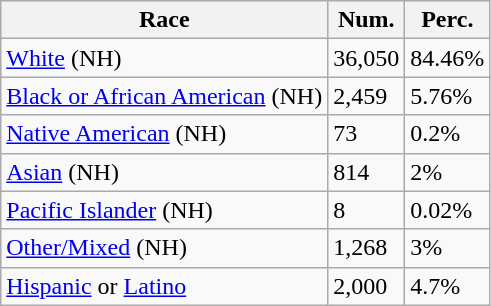<table class="wikitable">
<tr>
<th>Race</th>
<th>Num.</th>
<th>Perc.</th>
</tr>
<tr>
<td><a href='#'>White</a> (NH)</td>
<td>36,050</td>
<td>84.46%</td>
</tr>
<tr>
<td><a href='#'>Black or African American</a> (NH)</td>
<td>2,459</td>
<td>5.76%</td>
</tr>
<tr>
<td><a href='#'>Native American</a> (NH)</td>
<td>73</td>
<td>0.2%</td>
</tr>
<tr>
<td><a href='#'>Asian</a> (NH)</td>
<td>814</td>
<td>2%</td>
</tr>
<tr>
<td><a href='#'>Pacific Islander</a> (NH)</td>
<td>8</td>
<td>0.02%</td>
</tr>
<tr>
<td><a href='#'>Other/Mixed</a> (NH)</td>
<td>1,268</td>
<td>3%</td>
</tr>
<tr>
<td><a href='#'>Hispanic</a> or <a href='#'>Latino</a></td>
<td>2,000</td>
<td>4.7%</td>
</tr>
</table>
